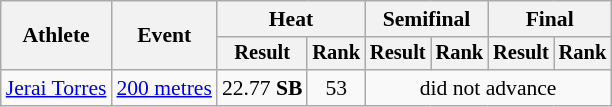<table class="wikitable" style="font-size:90%">
<tr>
<th rowspan="2">Athlete</th>
<th rowspan="2">Event</th>
<th colspan="2">Heat</th>
<th colspan="2">Semifinal</th>
<th colspan="2">Final</th>
</tr>
<tr style="font-size:95%">
<th>Result</th>
<th>Rank</th>
<th>Result</th>
<th>Rank</th>
<th>Result</th>
<th>Rank</th>
</tr>
<tr style=text-align:center>
<td style=text-align:left><a href='#'>Jerai Torres</a></td>
<td style=text-align:left><a href='#'>200 metres</a></td>
<td>22.77 <strong>SB</strong></td>
<td>53</td>
<td colspan="4">did not advance</td>
</tr>
</table>
